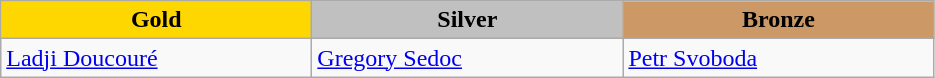<table class="wikitable" style="text-align:left">
<tr align="center">
<td width=200 bgcolor=gold><strong>Gold</strong></td>
<td width=200 bgcolor=silver><strong>Silver</strong></td>
<td width=200 bgcolor=CC9966><strong>Bronze</strong></td>
</tr>
<tr>
<td><a href='#'>Ladji Doucouré</a><br><em></em></td>
<td><a href='#'>Gregory Sedoc</a><br><em></em></td>
<td><a href='#'>Petr Svoboda</a><br><em></em></td>
</tr>
</table>
